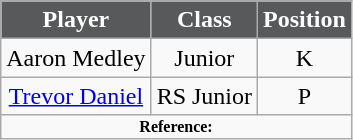<table class="wikitable">
<tr>
<th style="background: #58595B; color: white">Player</th>
<th style="background: #58595B; color: white">Class</th>
<th style="background: #58595B; color: white">Position</th>
</tr>
<tr align=center>
<td>Aaron Medley</td>
<td>Junior</td>
<td>K</td>
</tr>
<tr align=center>
<td><a href='#'>Trevor Daniel</a></td>
<td>RS Junior</td>
<td>P</td>
</tr>
<tr>
<td colspan="3"  style="font-size:8pt; text-align:center;"><strong>Reference:</strong></td>
</tr>
</table>
